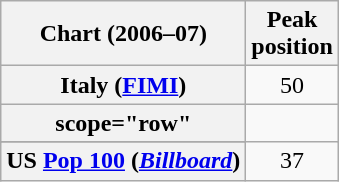<table class="wikitable sortable plainrowheaders" style="text-align:center">
<tr>
<th scope="col">Chart (2006–07)</th>
<th scope="col">Peak<br>position</th>
</tr>
<tr>
<th scope="row">Italy (<a href='#'>FIMI</a>)</th>
<td align="center">50</td>
</tr>
<tr>
<th>scope="row" </th>
</tr>
<tr>
</tr>
<tr>
<th scope="row">US <a href='#'>Pop 100</a> (<a href='#'><em>Billboard</em></a>)</th>
<td align="center">37</td>
</tr>
</table>
